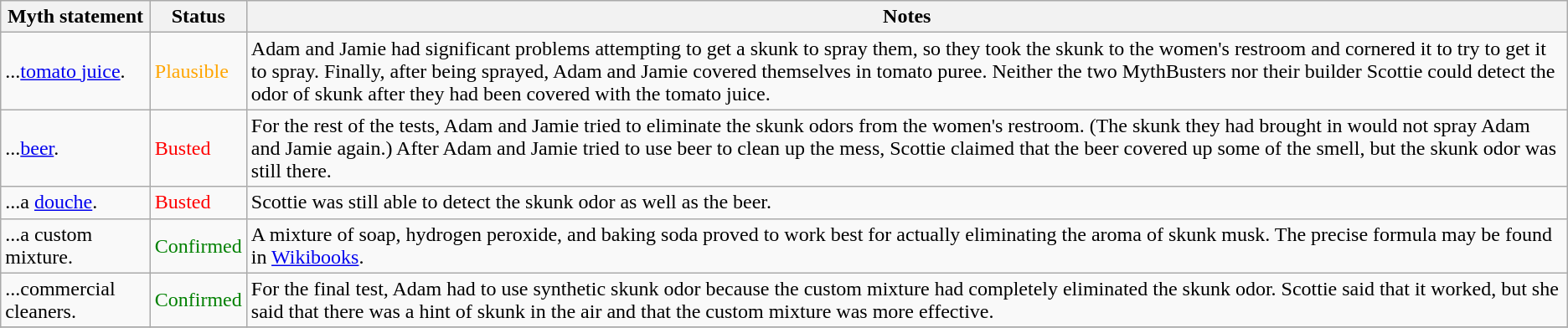<table class="wikitable plainrowheaders">
<tr>
<th>Myth statement</th>
<th>Status</th>
<th>Notes</th>
</tr>
<tr>
<td>...<a href='#'>tomato juice</a>.</td>
<td style="color:orange">Plausible</td>
<td>Adam and Jamie had significant problems attempting to get a skunk to spray them, so they took the skunk to the women's restroom and cornered it to try to get it to spray. Finally, after being sprayed, Adam and Jamie covered themselves in tomato puree. Neither the two MythBusters nor their builder Scottie could detect the odor of skunk after they had been covered with the tomato juice.</td>
</tr>
<tr>
<td>...<a href='#'>beer</a>.</td>
<td style="color:red">Busted</td>
<td>For the rest of the tests, Adam and Jamie tried to eliminate the skunk odors from the women's restroom. (The skunk they had brought in would not spray Adam and Jamie again.) After Adam and Jamie tried to use beer to clean up the mess, Scottie claimed that the beer covered up some of the smell, but the skunk odor was still there.</td>
</tr>
<tr>
<td>...a <a href='#'>douche</a>.</td>
<td style="color:red">Busted</td>
<td>Scottie was still able to detect the skunk odor as well as the beer.</td>
</tr>
<tr>
<td>...a custom mixture.</td>
<td style="color:green">Confirmed</td>
<td>A mixture of soap, hydrogen peroxide, and baking soda proved to work best for actually eliminating the aroma of skunk musk. The precise formula may be found in <a href='#'>Wikibooks</a>.</td>
</tr>
<tr>
<td>...commercial cleaners.</td>
<td style="color:green">Confirmed</td>
<td>For the final test, Adam had to use synthetic skunk odor because the custom mixture had completely eliminated the skunk odor. Scottie said that it worked, but she said that there was a hint of skunk in the air and that the custom mixture was more effective.</td>
</tr>
<tr>
</tr>
</table>
